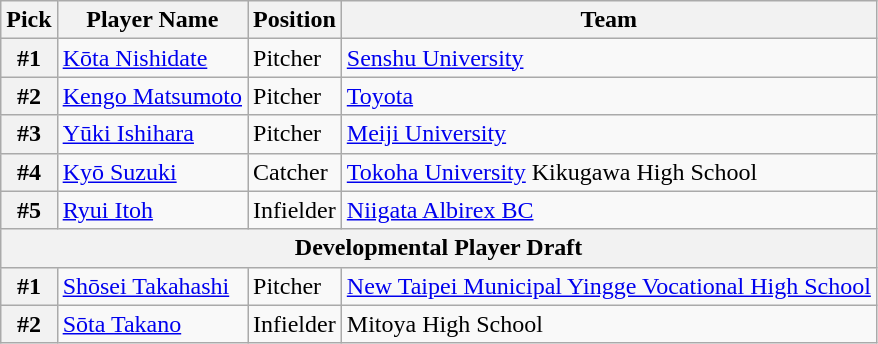<table class="wikitable">
<tr>
<th>Pick</th>
<th>Player Name</th>
<th>Position</th>
<th>Team</th>
</tr>
<tr>
<th>#1</th>
<td><a href='#'>Kōta Nishidate</a></td>
<td>Pitcher</td>
<td><a href='#'>Senshu University</a></td>
</tr>
<tr>
<th>#2</th>
<td><a href='#'>Kengo Matsumoto</a></td>
<td>Pitcher</td>
<td><a href='#'>Toyota</a></td>
</tr>
<tr>
<th>#3</th>
<td><a href='#'>Yūki Ishihara</a></td>
<td>Pitcher</td>
<td><a href='#'>Meiji University</a></td>
</tr>
<tr>
<th>#4</th>
<td><a href='#'>Kyō Suzuki</a></td>
<td>Catcher</td>
<td><a href='#'>Tokoha University</a> Kikugawa High School</td>
</tr>
<tr>
<th>#5</th>
<td><a href='#'>Ryui Itoh</a></td>
<td>Infielder</td>
<td><a href='#'>Niigata Albirex BC</a></td>
</tr>
<tr>
<th colspan="5">Developmental Player Draft</th>
</tr>
<tr>
<th>#1</th>
<td><a href='#'>Shōsei Takahashi</a></td>
<td>Pitcher</td>
<td><a href='#'>New Taipei Municipal Yingge Vocational High School</a></td>
</tr>
<tr>
<th>#2</th>
<td><a href='#'>Sōta Takano</a></td>
<td>Infielder</td>
<td>Mitoya High School</td>
</tr>
</table>
